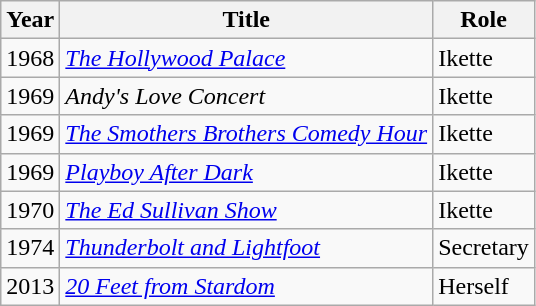<table class="wikitable sortable">
<tr>
<th>Year</th>
<th>Title</th>
<th>Role</th>
</tr>
<tr>
<td>1968</td>
<td><em><a href='#'>The Hollywood Palace</a></em></td>
<td>Ikette</td>
</tr>
<tr>
<td>1969</td>
<td><em>Andy's Love Concert</em></td>
<td>Ikette</td>
</tr>
<tr>
<td>1969</td>
<td><em><a href='#'>The Smothers Brothers Comedy Hour</a></em></td>
<td>Ikette</td>
</tr>
<tr>
<td>1969</td>
<td><em><a href='#'>Playboy After Dark</a></em></td>
<td>Ikette</td>
</tr>
<tr>
<td>1970</td>
<td><em><a href='#'>The Ed Sullivan Show</a></em></td>
<td>Ikette</td>
</tr>
<tr>
<td>1974</td>
<td><em><a href='#'>Thunderbolt and Lightfoot</a></em></td>
<td>Secretary</td>
</tr>
<tr>
<td>2013</td>
<td><em><a href='#'>20 Feet from Stardom</a></em></td>
<td>Herself</td>
</tr>
</table>
